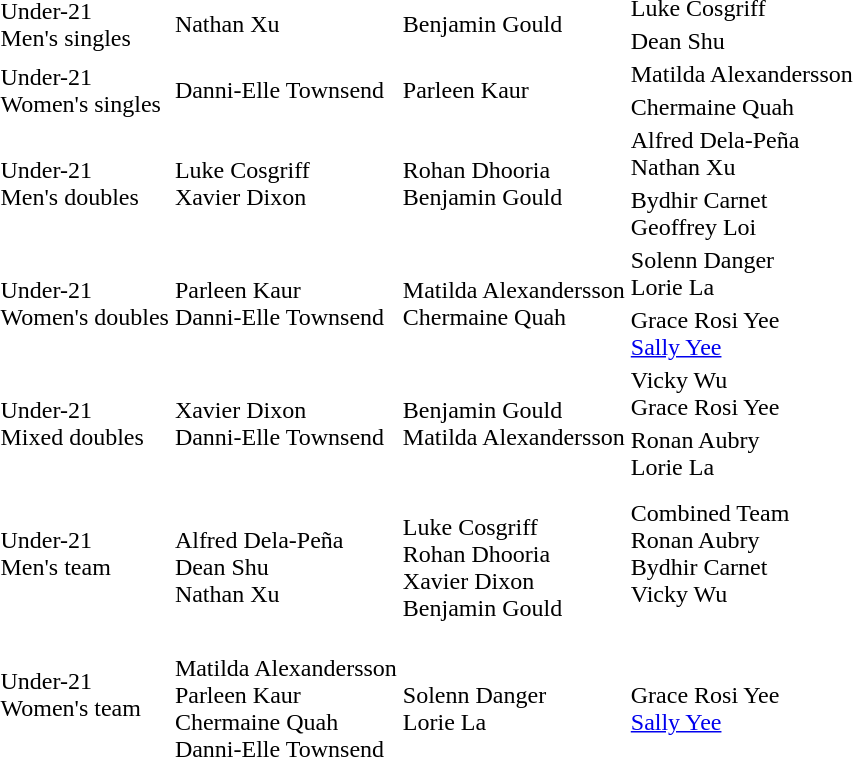<table>
<tr>
<td rowspan=2>Under-21<br>Men's singles</td>
<td rowspan=2> Nathan Xu</td>
<td rowspan=2> Benjamin Gould</td>
<td> Luke Cosgriff</td>
</tr>
<tr>
<td> Dean Shu</td>
</tr>
<tr>
<td rowspan=2>Under-21<br>Women's singles</td>
<td rowspan=2> Danni-Elle Townsend</td>
<td rowspan=2> Parleen Kaur</td>
<td> Matilda Alexandersson</td>
</tr>
<tr>
<td> Chermaine Quah</td>
</tr>
<tr>
<td rowspan=2>Under-21<br>Men's doubles</td>
<td rowspan=2> Luke Cosgriff<br> Xavier Dixon</td>
<td rowspan=2> Rohan Dhooria<br> Benjamin Gould</td>
<td> Alfred Dela-Peña<br> Nathan Xu</td>
</tr>
<tr>
<td> Bydhir Carnet<br> Geoffrey Loi</td>
</tr>
<tr>
<td rowspan=2>Under-21<br>Women's doubles</td>
<td rowspan=2> Parleen Kaur<br> Danni-Elle Townsend</td>
<td rowspan=2> Matilda Alexandersson<br> Chermaine Quah</td>
<td> Solenn Danger<br> Lorie La</td>
</tr>
<tr>
<td> Grace Rosi Yee<br> <a href='#'>Sally Yee</a></td>
</tr>
<tr>
<td rowspan=2>Under-21<br>Mixed doubles</td>
<td rowspan=2> Xavier Dixon<br> Danni-Elle Townsend</td>
<td rowspan=2> Benjamin Gould<br> Matilda Alexandersson</td>
<td> Vicky Wu<br> Grace Rosi Yee</td>
</tr>
<tr>
<td> Ronan Aubry<br> Lorie La</td>
</tr>
<tr>
<td>Under-21<br>Men's team</td>
<td><br>Alfred Dela-Peña<br>Dean Shu<br>Nathan Xu</td>
<td><br>Luke Cosgriff<br>Rohan Dhooria<br>Xavier Dixon<br>Benjamin Gould</td>
<td>Combined Team<br> Ronan Aubry<br> Bydhir Carnet<br> Vicky Wu</td>
</tr>
<tr>
<td>Under-21<br>Women's team</td>
<td><br>Matilda Alexandersson<br>Parleen Kaur<br>Chermaine Quah<br>Danni-Elle Townsend</td>
<td><br>Solenn Danger<br>Lorie La</td>
<td><br>Grace Rosi Yee<br><a href='#'>Sally Yee</a></td>
</tr>
</table>
